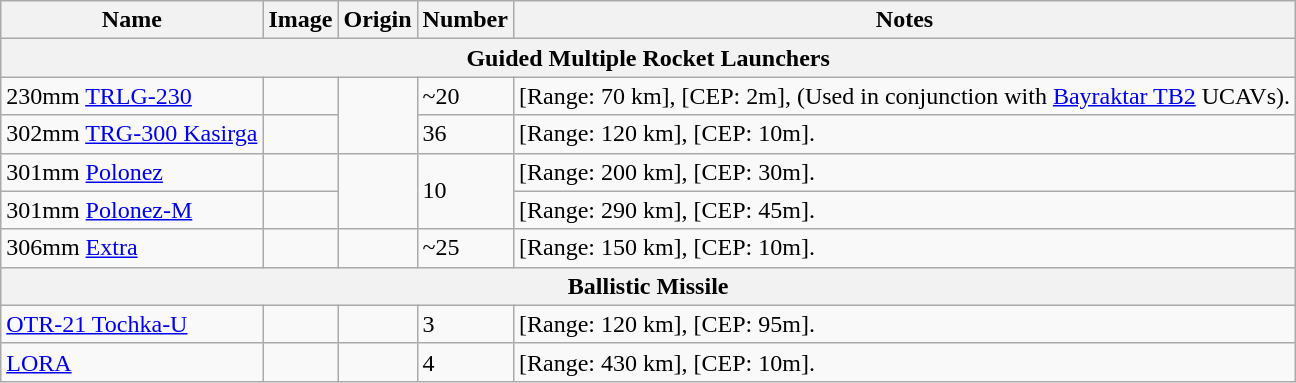<table class="wikitable">
<tr>
<th>Name</th>
<th>Image</th>
<th>Origin</th>
<th>Number</th>
<th>Notes</th>
</tr>
<tr>
<th colspan="5">Guided Multiple Rocket Launchers</th>
</tr>
<tr>
<td>230mm <a href='#'>TRLG-230</a></td>
<td></td>
<td rowspan="2"></td>
<td>~20</td>
<td>[Range: 70 km], [CEP: 2m], (Used in conjunction with <a href='#'>Bayraktar TB2</a> UCAVs).</td>
</tr>
<tr>
<td>302mm <a href='#'>TRG-300 Kasirga</a></td>
<td></td>
<td>36</td>
<td>[Range: 120 km], [CEP: 10m].</td>
</tr>
<tr>
<td>301mm <a href='#'>Polonez</a></td>
<td></td>
<td rowspan="2"><br></td>
<td rowspan="2">10</td>
<td>[Range: 200 km], [CEP: 30m].</td>
</tr>
<tr>
<td>301mm <a href='#'>Polonez-M</a></td>
<td></td>
<td>[Range: 290 km], [CEP: 45m].</td>
</tr>
<tr>
<td>306mm <a href='#'>Extra</a></td>
<td></td>
<td></td>
<td>~25</td>
<td>[Range: 150 km], [CEP: 10m].</td>
</tr>
<tr>
<th colspan="5">Ballistic Missile</th>
</tr>
<tr>
<td><a href='#'>OTR-21 Tochka-U</a></td>
<td></td>
<td></td>
<td>3</td>
<td>[Range: 120 km], [CEP: 95m].</td>
</tr>
<tr>
<td><a href='#'>LORA</a></td>
<td></td>
<td></td>
<td>4</td>
<td>[Range: 430 km], [CEP: 10m].</td>
</tr>
</table>
